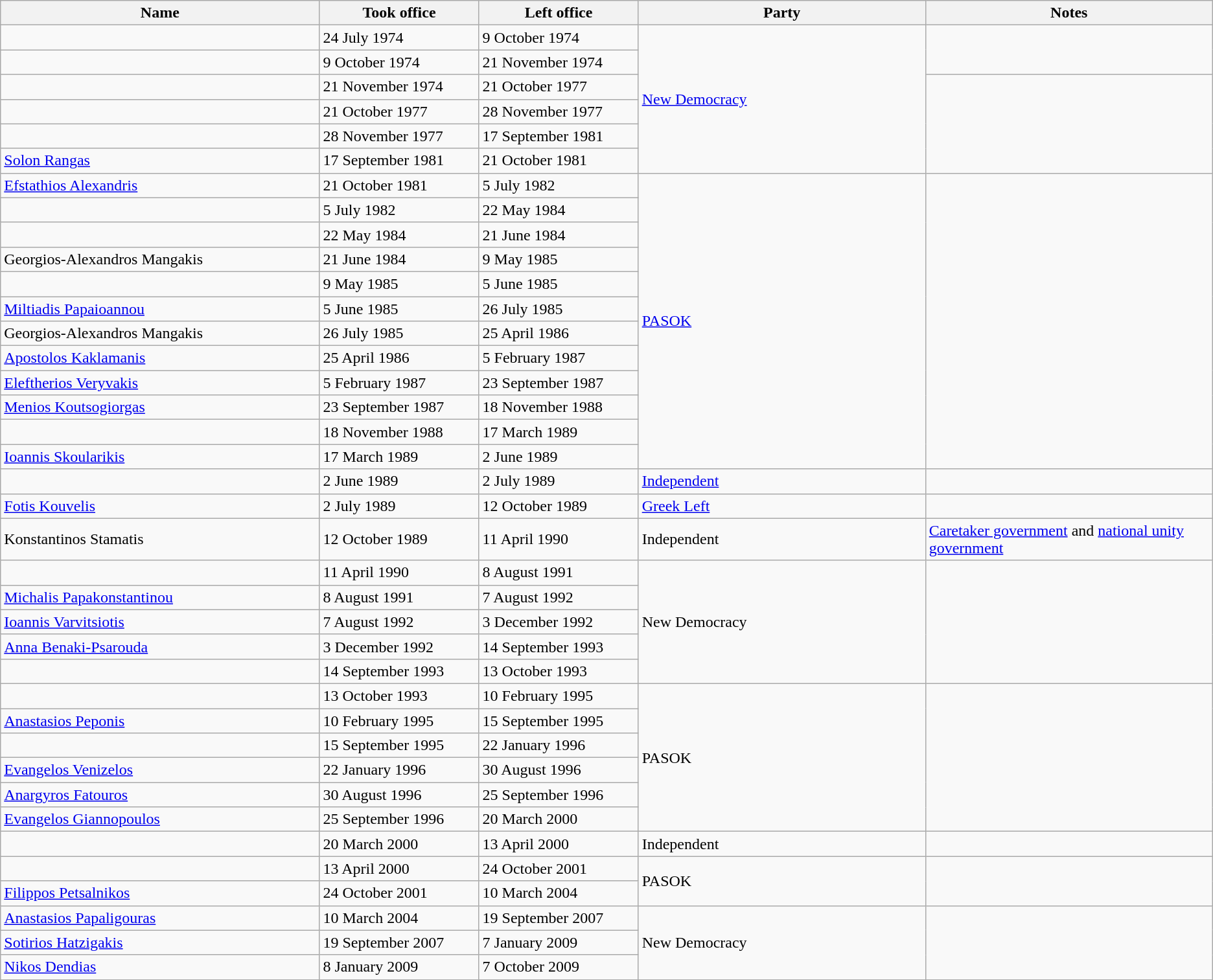<table class="wikitable">
<tr>
<th width="20%">Name</th>
<th width="10%">Took office</th>
<th width="10%">Left office</th>
<th width="18%">Party</th>
<th width="18%">Notes</th>
</tr>
<tr>
<td></td>
<td>24 July 1974</td>
<td>9 October 1974</td>
<td rowspan=6><a href='#'>New Democracy</a></td>
<td rowspan=2></td>
</tr>
<tr>
<td></td>
<td>9 October 1974</td>
<td>21 November 1974</td>
</tr>
<tr>
<td></td>
<td>21 November 1974</td>
<td>21 October 1977</td>
<td rowspan=4></td>
</tr>
<tr>
<td></td>
<td>21 October 1977</td>
<td>28 November 1977</td>
</tr>
<tr>
<td></td>
<td>28 November 1977</td>
<td>17 September 1981</td>
</tr>
<tr>
<td><a href='#'>Solon Rangas</a></td>
<td>17 September 1981</td>
<td>21 October 1981</td>
</tr>
<tr>
<td><a href='#'>Efstathios Alexandris</a></td>
<td>21 October 1981</td>
<td>5 July 1982</td>
<td rowspan=12><a href='#'>PASOK</a></td>
<td rowspan=12></td>
</tr>
<tr>
<td></td>
<td>5 July 1982</td>
<td>22 May 1984</td>
</tr>
<tr>
<td></td>
<td>22 May 1984</td>
<td>21 June 1984</td>
</tr>
<tr>
<td>Georgios-Alexandros Mangakis</td>
<td>21 June 1984</td>
<td>9 May 1985</td>
</tr>
<tr>
<td></td>
<td>9 May 1985</td>
<td>5 June 1985</td>
</tr>
<tr>
<td><a href='#'>Miltiadis Papaioannou</a></td>
<td>5 June 1985</td>
<td>26 July 1985</td>
</tr>
<tr>
<td>Georgios-Alexandros Mangakis</td>
<td>26 July 1985</td>
<td>25 April 1986</td>
</tr>
<tr>
<td><a href='#'>Apostolos Kaklamanis</a></td>
<td>25 April 1986</td>
<td>5 February 1987</td>
</tr>
<tr>
<td><a href='#'>Eleftherios Veryvakis</a></td>
<td>5 February 1987</td>
<td>23 September 1987</td>
</tr>
<tr>
<td><a href='#'>Menios Koutsogiorgas</a></td>
<td>23 September 1987</td>
<td>18 November 1988</td>
</tr>
<tr>
<td></td>
<td>18 November 1988</td>
<td>17 March 1989</td>
</tr>
<tr>
<td><a href='#'>Ioannis Skoularikis</a></td>
<td>17 March 1989</td>
<td>2 June 1989</td>
</tr>
<tr>
<td></td>
<td>2 June 1989</td>
<td>2 July 1989</td>
<td><a href='#'>Independent</a></td>
<td></td>
</tr>
<tr>
<td><a href='#'>Fotis Kouvelis</a></td>
<td>2 July 1989</td>
<td>12 October 1989</td>
<td><a href='#'>Greek Left</a></td>
<td></td>
</tr>
<tr>
<td>Konstantinos Stamatis</td>
<td>12 October 1989</td>
<td>11 April 1990</td>
<td>Independent</td>
<td><a href='#'>Caretaker government</a> and <a href='#'>national unity government</a></td>
</tr>
<tr>
<td></td>
<td>11 April 1990</td>
<td>8 August 1991</td>
<td rowspan=5>New Democracy</td>
<td rowspan=5></td>
</tr>
<tr>
<td><a href='#'>Michalis Papakonstantinou</a></td>
<td>8 August 1991</td>
<td>7 August 1992</td>
</tr>
<tr>
<td><a href='#'>Ioannis Varvitsiotis</a></td>
<td>7 August 1992</td>
<td>3 December 1992</td>
</tr>
<tr>
<td><a href='#'>Anna Benaki-Psarouda</a></td>
<td>3 December 1992</td>
<td>14 September 1993</td>
</tr>
<tr>
<td></td>
<td>14 September 1993</td>
<td>13 October 1993</td>
</tr>
<tr>
<td></td>
<td>13 October 1993</td>
<td>10 February 1995</td>
<td rowspan=6>PASOK</td>
<td rowspan=6></td>
</tr>
<tr>
<td><a href='#'>Anastasios Peponis</a></td>
<td>10 February 1995</td>
<td>15 September 1995</td>
</tr>
<tr>
<td></td>
<td>15 September 1995</td>
<td>22 January 1996</td>
</tr>
<tr>
<td><a href='#'>Evangelos Venizelos</a></td>
<td>22 January 1996</td>
<td>30 August 1996</td>
</tr>
<tr>
<td><a href='#'>Anargyros Fatouros</a></td>
<td>30 August 1996</td>
<td>25 September 1996</td>
</tr>
<tr>
<td><a href='#'>Evangelos Giannopoulos</a></td>
<td>25 September 1996</td>
<td>20 March 2000</td>
</tr>
<tr>
<td></td>
<td>20 March 2000</td>
<td>13 April 2000</td>
<td>Independent</td>
<td></td>
</tr>
<tr>
<td></td>
<td>13 April 2000</td>
<td>24 October 2001</td>
<td rowspan=2>PASOK</td>
<td rowspan=2></td>
</tr>
<tr>
<td><a href='#'>Filippos Petsalnikos</a></td>
<td>24 October 2001</td>
<td>10 March 2004</td>
</tr>
<tr>
<td><a href='#'>Anastasios Papaligouras</a></td>
<td>10 March 2004</td>
<td>19 September 2007</td>
<td rowspan=3>New Democracy</td>
<td rowspan=3></td>
</tr>
<tr>
<td><a href='#'>Sotirios Hatzigakis</a></td>
<td>19 September 2007</td>
<td>7 January 2009</td>
</tr>
<tr>
<td><a href='#'>Nikos Dendias</a></td>
<td>8 January 2009</td>
<td>7 October 2009</td>
</tr>
<tr>
</tr>
</table>
